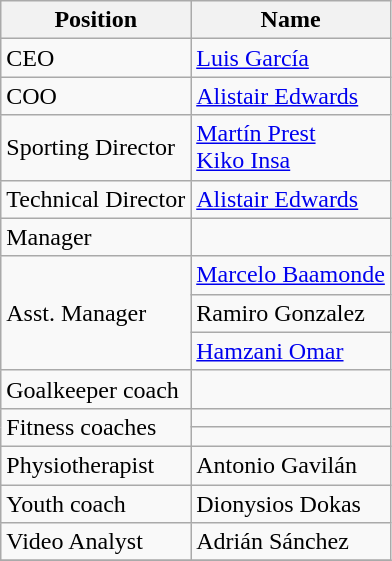<table class="wikitable">
<tr>
<th>Position</th>
<th>Name</th>
</tr>
<tr>
<td>CEO</td>
<td> <a href='#'>Luis García</a></td>
</tr>
<tr>
<td>COO</td>
<td> <a href='#'>Alistair Edwards</a></td>
</tr>
<tr>
<td>Sporting Director</td>
<td> <a href='#'>Martín Prest</a> <br>  <a href='#'>Kiko Insa</a></td>
</tr>
<tr>
<td>Technical Director</td>
<td> <a href='#'>Alistair Edwards</a></td>
</tr>
<tr>
<td>Manager</td>
<td></td>
</tr>
<tr>
<td rowspan="3">Asst. Manager</td>
<td> <a href='#'>Marcelo Baamonde</a></td>
</tr>
<tr>
<td> Ramiro Gonzalez</td>
</tr>
<tr>
<td> <a href='#'>Hamzani Omar</a></td>
</tr>
<tr>
<td>Goalkeeper coach</td>
<td></td>
</tr>
<tr>
<td rowspan="2">Fitness coaches</td>
<td></td>
</tr>
<tr>
<td></td>
</tr>
<tr>
<td>Physiotherapist</td>
<td> Antonio Gavilán</td>
</tr>
<tr>
<td>Youth coach</td>
<td> Dionysios Dokas</td>
</tr>
<tr>
<td>Video Analyst</td>
<td> Adrián Sánchez</td>
</tr>
<tr>
</tr>
</table>
